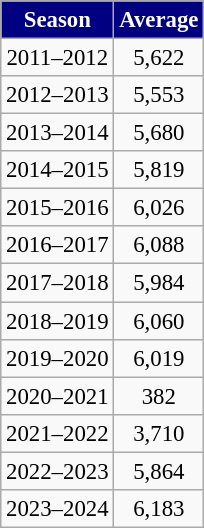<table class="wikitable" style="font-size: 95%; text-align:center">
<tr>
<th scope=col style="color:white; background:#000080">Season</th>
<th scope=col style="color:white; background:#000080">Average</th>
</tr>
<tr>
<td>2011–2012</td>
<td>5,622</td>
</tr>
<tr>
<td>2012–2013</td>
<td>5,553</td>
</tr>
<tr>
<td>2013–2014</td>
<td>5,680</td>
</tr>
<tr>
<td>2014–2015</td>
<td>5,819</td>
</tr>
<tr>
<td>2015–2016</td>
<td>6,026</td>
</tr>
<tr>
<td>2016–2017</td>
<td>6,088</td>
</tr>
<tr>
<td>2017–2018</td>
<td>5,984</td>
</tr>
<tr>
<td>2018–2019</td>
<td>6,060</td>
</tr>
<tr>
<td>2019–2020</td>
<td>6,019</td>
</tr>
<tr>
<td>2020–2021</td>
<td>382</td>
</tr>
<tr>
<td>2021–2022</td>
<td>3,710</td>
</tr>
<tr>
<td>2022–2023</td>
<td>5,864</td>
</tr>
<tr>
<td>2023–2024</td>
<td>6,183</td>
</tr>
</table>
